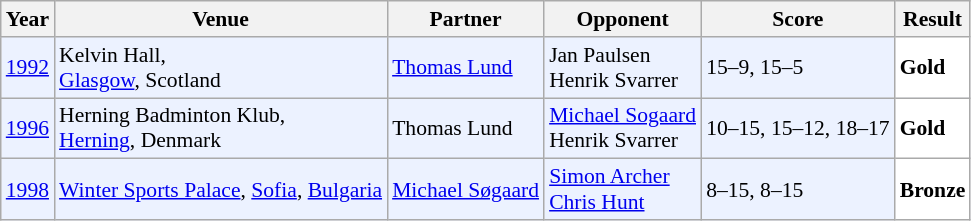<table class="sortable wikitable" style="font-size: 90%;">
<tr>
<th>Year</th>
<th>Venue</th>
<th>Partner</th>
<th>Opponent</th>
<th>Score</th>
<th>Result</th>
</tr>
<tr style="background:#ECF2FF">
<td align="center"><a href='#'>1992</a></td>
<td align="left">Kelvin Hall,<br><a href='#'>Glasgow</a>, Scotland</td>
<td align="left"> <a href='#'>Thomas Lund</a></td>
<td align="left"> Jan Paulsen <br> Henrik Svarrer</td>
<td align="left">15–9, 15–5</td>
<td style="text-align:left; background:white"> <strong>Gold</strong></td>
</tr>
<tr style="background:#ECF2FF">
<td align="center"><a href='#'>1996</a></td>
<td align="left">Herning Badminton Klub,<br><a href='#'>Herning</a>, Denmark</td>
<td align="left"> Thomas Lund</td>
<td align="left"> <a href='#'>Michael Sogaard</a> <br> Henrik Svarrer</td>
<td align="left">10–15, 15–12, 18–17</td>
<td style="text-align:left; background:white"> <strong>Gold</strong></td>
</tr>
<tr style="background:#ECF2FF">
<td align="center"><a href='#'>1998</a></td>
<td align="left"><a href='#'>Winter Sports Palace</a>, <a href='#'>Sofia</a>, <a href='#'>Bulgaria</a></td>
<td align="left"> <a href='#'>Michael Søgaard</a></td>
<td align="left"> <a href='#'>Simon Archer</a> <br>  <a href='#'>Chris Hunt</a></td>
<td align="left">8–15, 8–15</td>
<td style="text-align:left; background:white"> <strong>Bronze</strong></td>
</tr>
</table>
